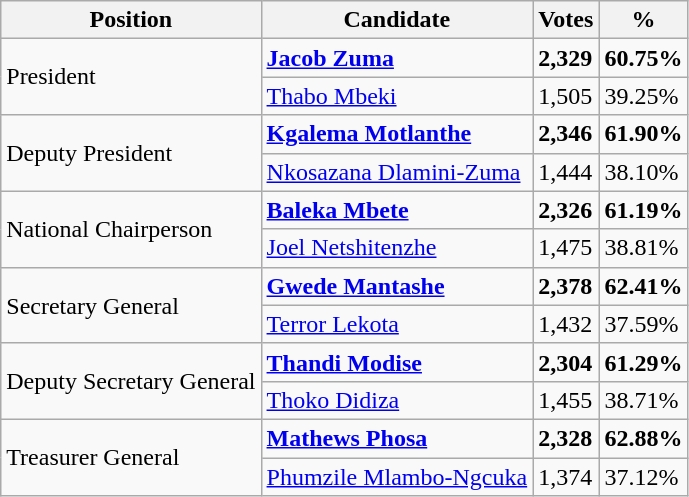<table class="wikitable">
<tr>
<th>Position</th>
<th>Candidate</th>
<th>Votes</th>
<th>%</th>
</tr>
<tr>
<td rowspan="2">President</td>
<td><strong><a href='#'>Jacob Zuma</a></strong></td>
<td><strong>2,329</strong></td>
<td><strong>60.75%</strong></td>
</tr>
<tr>
<td><a href='#'>Thabo Mbeki</a></td>
<td>1,505</td>
<td>39.25%</td>
</tr>
<tr>
<td rowspan="2">Deputy President</td>
<td><strong><a href='#'>Kgalema Motlanthe</a></strong></td>
<td><strong>2,346</strong></td>
<td><strong>61.90%</strong></td>
</tr>
<tr>
<td><a href='#'>Nkosazana Dlamini-Zuma</a></td>
<td>1,444</td>
<td>38.10%</td>
</tr>
<tr>
<td rowspan="2">National Chairperson</td>
<td><strong><a href='#'>Baleka Mbete</a></strong></td>
<td><strong>2,326</strong></td>
<td><strong>61.19%</strong></td>
</tr>
<tr>
<td><a href='#'>Joel Netshitenzhe</a></td>
<td>1,475</td>
<td>38.81%</td>
</tr>
<tr>
<td rowspan="2">Secretary General</td>
<td><strong><a href='#'>Gwede Mantashe</a></strong></td>
<td><strong>2,378</strong></td>
<td><strong>62.41%</strong></td>
</tr>
<tr>
<td><a href='#'>Terror Lekota</a></td>
<td>1,432</td>
<td>37.59%</td>
</tr>
<tr>
<td rowspan="2">Deputy Secretary General</td>
<td><strong><a href='#'>Thandi Modise</a></strong></td>
<td><strong>2,304</strong></td>
<td><strong>61.29%</strong></td>
</tr>
<tr>
<td><a href='#'>Thoko Didiza</a></td>
<td>1,455</td>
<td>38.71%</td>
</tr>
<tr>
<td rowspan="2">Treasurer General</td>
<td><strong><a href='#'>Mathews Phosa</a></strong></td>
<td><strong>2,328</strong></td>
<td><strong>62.88%</strong></td>
</tr>
<tr>
<td><a href='#'>Phumzile Mlambo-Ngcuka</a></td>
<td>1,374</td>
<td>37.12%</td>
</tr>
</table>
